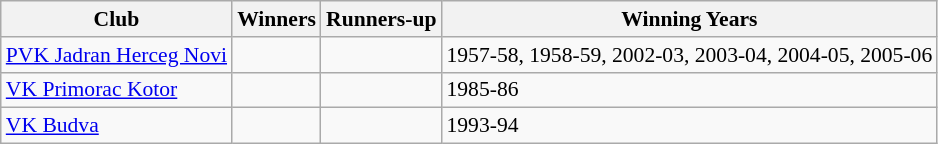<table class="wikitable" style="font-size:90%">
<tr>
<th>Club</th>
<th>Winners</th>
<th>Runners-up</th>
<th>Winning Years</th>
</tr>
<tr>
<td><a href='#'>PVK Jadran Herceg Novi</a></td>
<td></td>
<td></td>
<td>1957-58, 1958-59, 2002-03, 2003-04, 2004-05, 2005-06</td>
</tr>
<tr>
<td><a href='#'>VK Primorac Kotor</a></td>
<td></td>
<td></td>
<td>1985-86</td>
</tr>
<tr>
<td><a href='#'>VK Budva</a></td>
<td></td>
<td></td>
<td>1993-94</td>
</tr>
</table>
